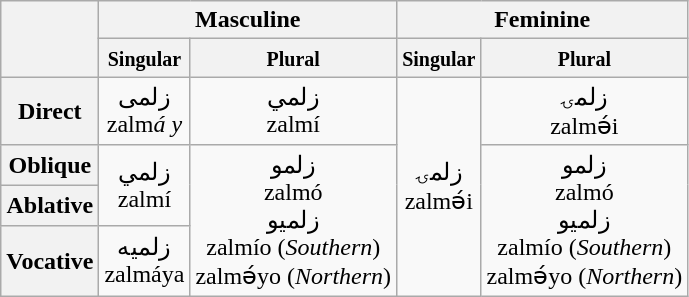<table class="wikitable" style="text-align: center">
<tr>
<th rowspan="2"></th>
<th colspan="2">Masculine</th>
<th colspan="2">Feminine</th>
</tr>
<tr>
<th style="border-right;"><small>Singular</small></th>
<th style="border-left;"><small>Plural</small></th>
<th style="border-right;"><small>Singular</small></th>
<th style="border-left;"><small>Plural</small></th>
</tr>
<tr>
<th>Direct</th>
<td>زلمی<br>zalm<em>á</em> <em>y</em></td>
<td>زلمي<br>zalmí</td>
<td rowspan="4">زلمۍ<br>zalmə́i</td>
<td>زلمۍ<br>zalmə́i</td>
</tr>
<tr>
<th>Oblique</th>
<td rowspan="2">زلمي<br>zalmí</td>
<td rowspan="3">زلمو<br>zalmó<br>زلمیو <br>zalmío (<em>Southern</em>) <br> zalmə́yo (<em>Northern</em>)</td>
<td rowspan="3">زلمو<br>zalmó<br>زلمیو <br>zalmío (<em>Southern</em>) <br> zalmə́yo (<em>Northern</em>)</td>
</tr>
<tr>
<th>Ablative</th>
</tr>
<tr>
<th>Vocative</th>
<td>زلمیه<br>zalmáya</td>
</tr>
</table>
